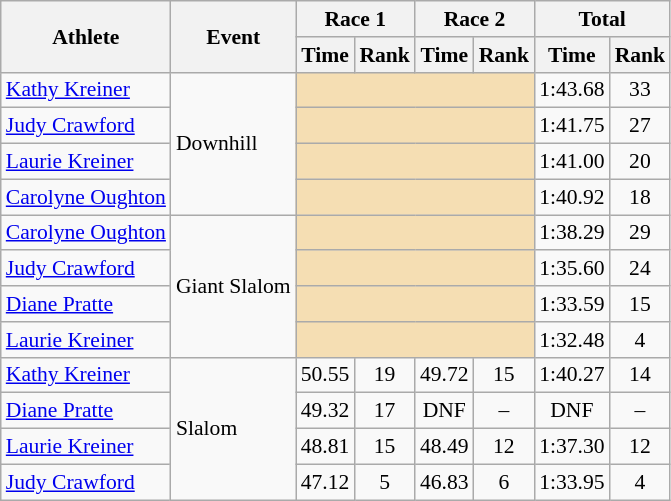<table class="wikitable" style="font-size:90%">
<tr>
<th rowspan="2">Athlete</th>
<th rowspan="2">Event</th>
<th colspan="2">Race 1</th>
<th colspan="2">Race 2</th>
<th colspan="2">Total</th>
</tr>
<tr>
<th>Time</th>
<th>Rank</th>
<th>Time</th>
<th>Rank</th>
<th>Time</th>
<th>Rank</th>
</tr>
<tr>
<td><a href='#'>Kathy Kreiner</a></td>
<td rowspan="4">Downhill</td>
<td colspan="4" bgcolor="wheat"></td>
<td align="center">1:43.68</td>
<td align="center">33</td>
</tr>
<tr>
<td><a href='#'>Judy Crawford</a></td>
<td colspan="4" bgcolor="wheat"></td>
<td align="center">1:41.75</td>
<td align="center">27</td>
</tr>
<tr>
<td><a href='#'>Laurie Kreiner</a></td>
<td colspan="4" bgcolor="wheat"></td>
<td align="center">1:41.00</td>
<td align="center">20</td>
</tr>
<tr>
<td><a href='#'>Carolyne Oughton</a></td>
<td colspan="4" bgcolor="wheat"></td>
<td align="center">1:40.92</td>
<td align="center">18</td>
</tr>
<tr>
<td><a href='#'>Carolyne Oughton</a></td>
<td rowspan="4">Giant Slalom</td>
<td colspan="4" bgcolor="wheat"></td>
<td align="center">1:38.29</td>
<td align="center">29</td>
</tr>
<tr>
<td><a href='#'>Judy Crawford</a></td>
<td colspan="4" bgcolor="wheat"></td>
<td align="center">1:35.60</td>
<td align="center">24</td>
</tr>
<tr>
<td><a href='#'>Diane Pratte</a></td>
<td colspan="4" bgcolor="wheat"></td>
<td align="center">1:33.59</td>
<td align="center">15</td>
</tr>
<tr>
<td><a href='#'>Laurie Kreiner</a></td>
<td colspan="4" bgcolor="wheat"></td>
<td align="center">1:32.48</td>
<td align="center">4</td>
</tr>
<tr>
<td><a href='#'>Kathy Kreiner</a></td>
<td rowspan="4">Slalom</td>
<td align="center">50.55</td>
<td align="center">19</td>
<td align="center">49.72</td>
<td align="center">15</td>
<td align="center">1:40.27</td>
<td align="center">14</td>
</tr>
<tr>
<td><a href='#'>Diane Pratte</a></td>
<td align="center">49.32</td>
<td align="center">17</td>
<td align="center">DNF</td>
<td align="center">–</td>
<td align="center">DNF</td>
<td align="center">–</td>
</tr>
<tr>
<td><a href='#'>Laurie Kreiner</a></td>
<td align="center">48.81</td>
<td align="center">15</td>
<td align="center">48.49</td>
<td align="center">12</td>
<td align="center">1:37.30</td>
<td align="center">12</td>
</tr>
<tr>
<td><a href='#'>Judy Crawford</a></td>
<td align="center">47.12</td>
<td align="center">5</td>
<td align="center">46.83</td>
<td align="center">6</td>
<td align="center">1:33.95</td>
<td align="center">4</td>
</tr>
</table>
